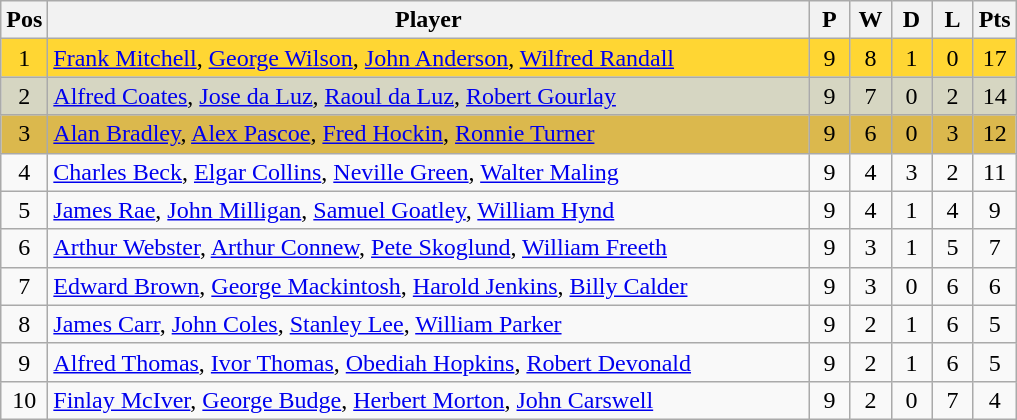<table class="wikitable" style="font-size: 100%">
<tr>
<th width=20>Pos</th>
<th width=500>Player</th>
<th width=20>P</th>
<th width=20>W</th>
<th width=20>D</th>
<th width=20>L</th>
<th width=20>Pts</th>
</tr>
<tr align=center style="background: #FFD633;">
<td>1</td>
<td align="left"> <a href='#'>Frank Mitchell</a>, <a href='#'>George Wilson</a>, <a href='#'>John Anderson</a>, <a href='#'>Wilfred Randall</a></td>
<td>9</td>
<td>8</td>
<td>1</td>
<td>0</td>
<td>17</td>
</tr>
<tr align=center style="background: #D6D6C2;">
<td>2</td>
<td align="left"> <a href='#'>Alfred Coates</a>, <a href='#'>Jose da Luz</a>, <a href='#'>Raoul da Luz</a>, <a href='#'>Robert Gourlay</a></td>
<td>9</td>
<td>7</td>
<td>0</td>
<td>2</td>
<td>14</td>
</tr>
<tr align=center style="background: #DBB84D;">
<td>3</td>
<td align="left"> <a href='#'>Alan Bradley</a>, <a href='#'>Alex Pascoe</a>, <a href='#'>Fred Hockin</a>, <a href='#'>Ronnie Turner</a></td>
<td>9</td>
<td>6</td>
<td>0</td>
<td>3</td>
<td>12</td>
</tr>
<tr align=center>
<td>4</td>
<td align="left"> <a href='#'>Charles Beck</a>, <a href='#'>Elgar Collins</a>, <a href='#'>Neville Green</a>, <a href='#'>Walter Maling</a></td>
<td>9</td>
<td>4</td>
<td>3</td>
<td>2</td>
<td>11</td>
</tr>
<tr align=center>
<td>5</td>
<td align="left"> <a href='#'>James Rae</a>, <a href='#'>John Milligan</a>, <a href='#'>Samuel Goatley</a>, <a href='#'>William Hynd</a></td>
<td>9</td>
<td>4</td>
<td>1</td>
<td>4</td>
<td>9</td>
</tr>
<tr align=center>
<td>6</td>
<td align="left"> <a href='#'>Arthur Webster</a>, <a href='#'>Arthur Connew</a>, <a href='#'>Pete Skoglund</a>, <a href='#'>William Freeth</a></td>
<td>9</td>
<td>3</td>
<td>1</td>
<td>5</td>
<td>7</td>
</tr>
<tr align=center>
<td>7</td>
<td align="left"> <a href='#'>Edward Brown</a>, <a href='#'>George Mackintosh</a>, <a href='#'>Harold Jenkins</a>, <a href='#'>Billy Calder</a></td>
<td>9</td>
<td>3</td>
<td>0</td>
<td>6</td>
<td>6</td>
</tr>
<tr align=center>
<td>8</td>
<td align="left"> <a href='#'>James Carr</a>, <a href='#'>John Coles</a>, <a href='#'>Stanley Lee</a>, <a href='#'>William Parker</a></td>
<td>9</td>
<td>2</td>
<td>1</td>
<td>6</td>
<td>5</td>
</tr>
<tr align=center>
<td>9</td>
<td align="left"> <a href='#'>Alfred Thomas</a>, <a href='#'>Ivor Thomas</a>, <a href='#'>Obediah Hopkins</a>, <a href='#'>Robert Devonald</a></td>
<td>9</td>
<td>2</td>
<td>1</td>
<td>6</td>
<td>5</td>
</tr>
<tr align=center>
<td>10</td>
<td align="left"> <a href='#'>Finlay McIver</a>, <a href='#'>George Budge</a>, <a href='#'>Herbert Morton</a>, <a href='#'>John Carswell</a></td>
<td>9</td>
<td>2</td>
<td>0</td>
<td>7</td>
<td>4</td>
</tr>
</table>
